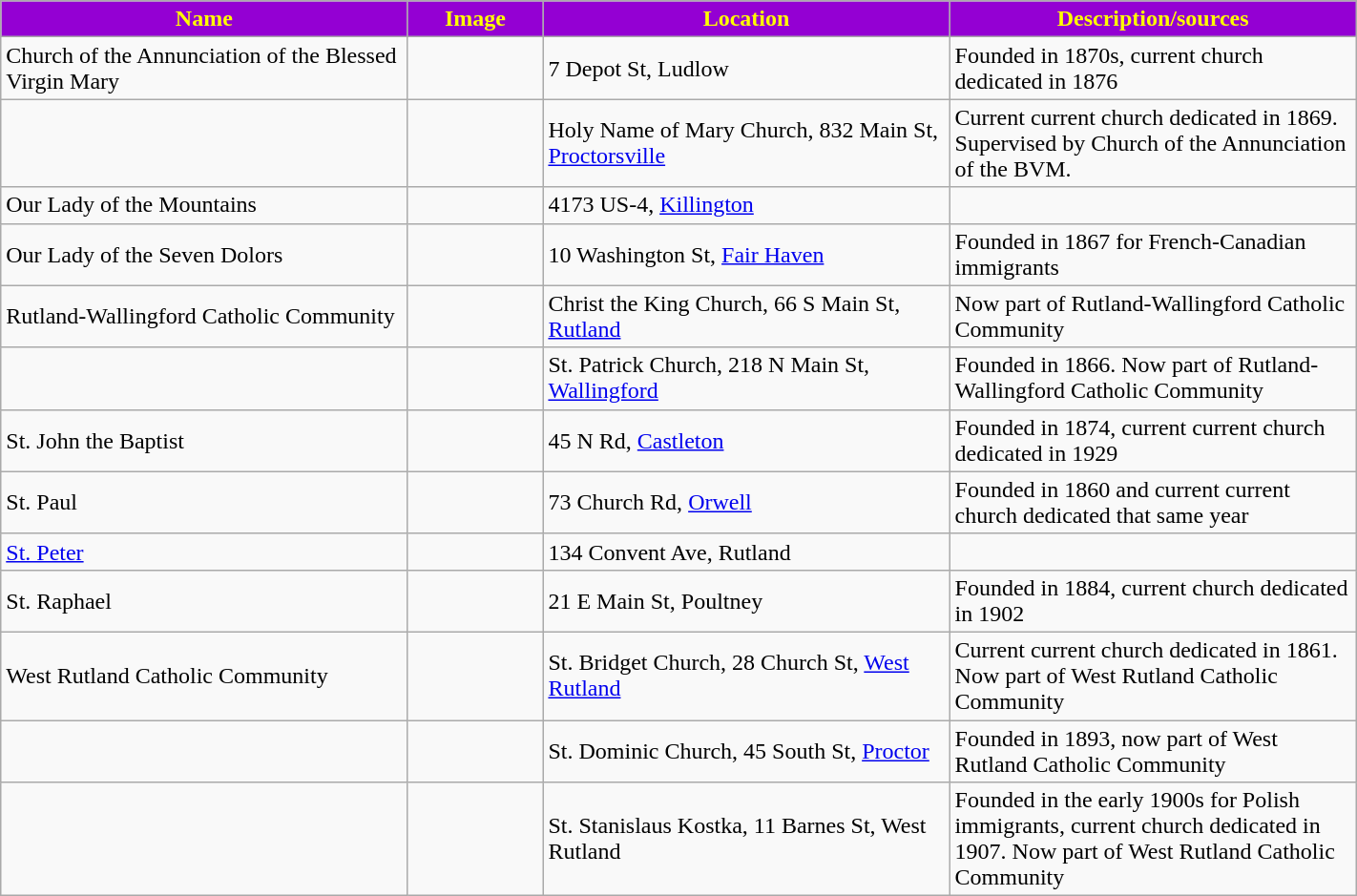<table class="wikitable sortable" style="width:75%">
<tr>
<th style="background:darkviolet; color:yellow;" width="30%"><strong>Name</strong></th>
<th style="background:darkviolet; color:yellow;" width="10%"><strong>Image</strong></th>
<th style="background:darkviolet; color:yellow;" width="30%"><strong>Location</strong></th>
<th style="background:darkviolet; color:yellow;" width="30%"><strong>Description/sources</strong></th>
</tr>
<tr>
<td>Church of the Annunciation of the Blessed Virgin Mary</td>
<td></td>
<td>7 Depot St, Ludlow</td>
<td>Founded in 1870s, current church dedicated in 1876</td>
</tr>
<tr>
<td></td>
<td></td>
<td>Holy Name of Mary Church, 832 Main St, <a href='#'>Proctorsville</a></td>
<td>Current current church dedicated in 1869. Supervised by Church of the Annunciation of the BVM.</td>
</tr>
<tr>
<td>Our Lady of the Mountains</td>
<td></td>
<td>4173 US-4, <a href='#'>Killington</a></td>
<td></td>
</tr>
<tr>
<td>Our Lady of the Seven Dolors</td>
<td></td>
<td>10 Washington St, <a href='#'>Fair Haven</a></td>
<td>Founded in 1867 for French-Canadian immigrants</td>
</tr>
<tr>
<td>Rutland-Wallingford Catholic Community</td>
<td></td>
<td>Christ the King Church, 66 S Main St, <a href='#'>Rutland</a></td>
<td>Now part of Rutland-Wallingford Catholic Community</td>
</tr>
<tr>
<td></td>
<td></td>
<td>St. Patrick Church, 218 N Main St, <a href='#'>Wallingford</a></td>
<td>Founded in 1866. Now part of Rutland-Wallingford Catholic Community</td>
</tr>
<tr>
<td>St. John the Baptist</td>
<td></td>
<td>45 N Rd, <a href='#'>Castleton</a></td>
<td>Founded in 1874, current current church dedicated in 1929</td>
</tr>
<tr>
<td>St. Paul</td>
<td></td>
<td>73 Church Rd, <a href='#'>Orwell</a></td>
<td>Founded in 1860 and current current church dedicated that same year</td>
</tr>
<tr>
<td><a href='#'>St. Peter</a></td>
<td></td>
<td>134 Convent Ave, Rutland</td>
<td></td>
</tr>
<tr>
<td>St. Raphael</td>
<td></td>
<td>21 E Main St, Poultney</td>
<td>Founded in 1884, current church dedicated in 1902</td>
</tr>
<tr>
<td>West Rutland Catholic Community</td>
<td></td>
<td>St. Bridget Church, 28 Church St, <a href='#'>West Rutland</a></td>
<td>Current current church dedicated in 1861. Now part of West Rutland Catholic Community</td>
</tr>
<tr>
<td></td>
<td></td>
<td>St. Dominic Church, 45 South St, <a href='#'>Proctor</a></td>
<td>Founded in 1893, now part of West Rutland Catholic Community</td>
</tr>
<tr>
<td></td>
<td></td>
<td>St. Stanislaus Kostka, 11 Barnes St, West Rutland</td>
<td>Founded in the early 1900s for Polish immigrants, current church dedicated in 1907. Now part of West Rutland Catholic Community</td>
</tr>
</table>
